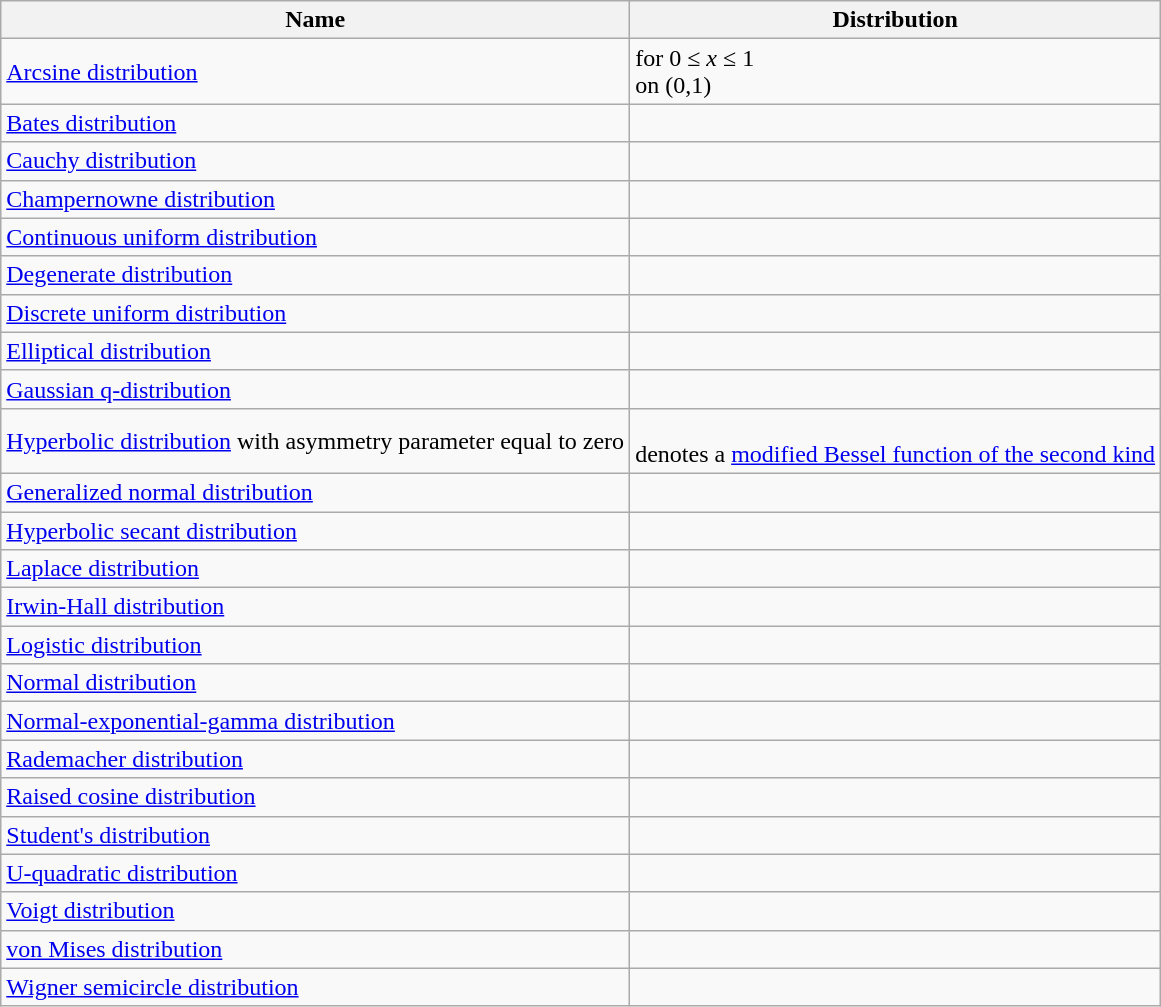<table class="wikitable">
<tr>
<th>Name</th>
<th>Distribution</th>
</tr>
<tr>
<td><a href='#'>Arcsine distribution</a></td>
<td> for 0 ≤ <em>x</em> ≤ 1<br> on (0,1)</td>
</tr>
<tr>
<td><a href='#'>Bates distribution</a></td>
<td></td>
</tr>
<tr>
<td><a href='#'>Cauchy distribution</a></td>
<td></td>
</tr>
<tr>
<td><a href='#'>Champernowne distribution</a></td>
<td></td>
</tr>
<tr>
<td><a href='#'>Continuous uniform distribution</a></td>
<td></td>
</tr>
<tr>
<td><a href='#'>Degenerate distribution</a></td>
<td></td>
</tr>
<tr>
<td><a href='#'>Discrete uniform distribution</a></td>
<td></td>
</tr>
<tr>
<td><a href='#'>Elliptical distribution</a></td>
<td></td>
</tr>
<tr>
<td><a href='#'>Gaussian q-distribution</a></td>
<td></td>
</tr>
<tr>
<td><a href='#'>Hyperbolic distribution</a> with asymmetry parameter equal to zero</td>
<td><br> denotes a <a href='#'>modified Bessel function of the second kind</a></td>
</tr>
<tr>
<td><a href='#'>Generalized normal distribution</a></td>
<td><br></td>
</tr>
<tr>
<td><a href='#'>Hyperbolic secant distribution</a></td>
<td></td>
</tr>
<tr>
<td><a href='#'>Laplace distribution</a></td>
<td></td>
</tr>
<tr>
<td><a href='#'>Irwin-Hall distribution</a></td>
<td></td>
</tr>
<tr>
<td><a href='#'>Logistic distribution</a></td>
<td></td>
</tr>
<tr>
<td><a href='#'>Normal distribution</a></td>
<td></td>
</tr>
<tr>
<td><a href='#'>Normal-exponential-gamma distribution</a></td>
<td></td>
</tr>
<tr>
<td><a href='#'>Rademacher distribution</a></td>
<td></td>
</tr>
<tr>
<td><a href='#'>Raised cosine distribution</a></td>
<td></td>
</tr>
<tr>
<td><a href='#'>Student's distribution</a></td>
<td></td>
</tr>
<tr>
<td><a href='#'>U-quadratic distribution</a></td>
<td></td>
</tr>
<tr>
<td><a href='#'>Voigt distribution</a></td>
<td></td>
</tr>
<tr>
<td><a href='#'>von Mises distribution</a></td>
<td></td>
</tr>
<tr>
<td><a href='#'>Wigner semicircle distribution</a></td>
<td></td>
</tr>
</table>
